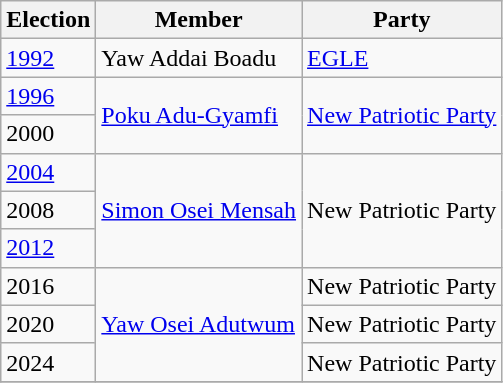<table class="wikitable">
<tr>
<th>Election</th>
<th>Member</th>
<th>Party</th>
</tr>
<tr>
<td><a href='#'>1992</a></td>
<td>Yaw Addai Boadu</td>
<td><a href='#'>EGLE</a></td>
</tr>
<tr>
<td><a href='#'>1996</a></td>
<td rowspan="2"><a href='#'>Poku Adu-Gyamfi</a></td>
<td rowspan="2"><a href='#'>New Patriotic Party</a></td>
</tr>
<tr>
<td>2000</td>
</tr>
<tr>
<td><a href='#'>2004</a></td>
<td rowspan="3"><a href='#'>Simon Osei Mensah</a></td>
<td rowspan="3">New Patriotic Party</td>
</tr>
<tr>
<td>2008</td>
</tr>
<tr>
<td><a href='#'>2012</a></td>
</tr>
<tr>
<td>2016</td>
<td rowspan="3"><a href='#'>Yaw Osei Adutwum</a></td>
<td>New Patriotic Party</td>
</tr>
<tr>
<td>2020</td>
<td>New Patriotic Party</td>
</tr>
<tr>
<td>2024</td>
<td>New Patriotic Party</td>
</tr>
<tr>
</tr>
</table>
